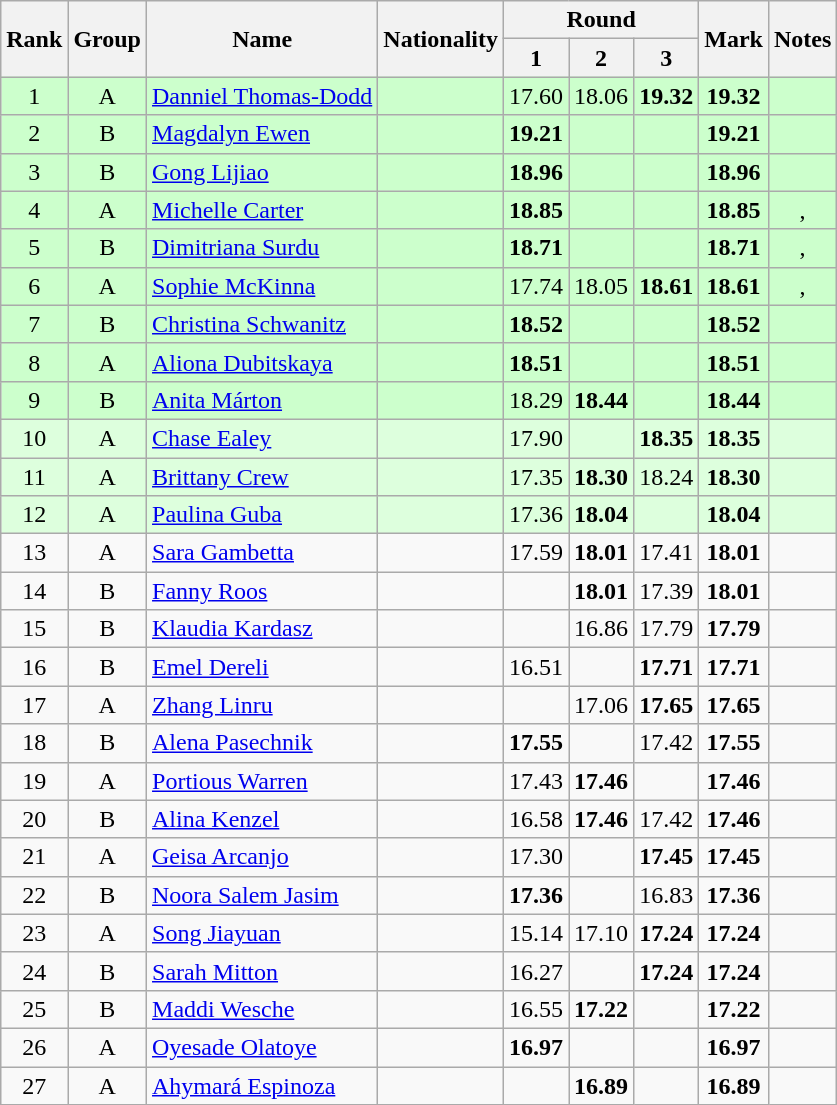<table class="wikitable sortable" style="text-align:center">
<tr>
<th rowspan=2>Rank</th>
<th rowspan=2>Group</th>
<th rowspan=2>Name</th>
<th rowspan=2>Nationality</th>
<th colspan=3>Round</th>
<th rowspan=2>Mark</th>
<th rowspan=2>Notes</th>
</tr>
<tr>
<th>1</th>
<th>2</th>
<th>3</th>
</tr>
<tr bgcolor=ccffcc>
<td>1</td>
<td>A</td>
<td align=left><a href='#'>Danniel Thomas-Dodd</a></td>
<td align=left></td>
<td>17.60</td>
<td>18.06</td>
<td><strong>19.32</strong></td>
<td><strong>19.32</strong></td>
<td></td>
</tr>
<tr bgcolor=ccffcc>
<td>2</td>
<td>B</td>
<td align=left><a href='#'>Magdalyn Ewen</a></td>
<td align=left></td>
<td><strong>19.21</strong></td>
<td></td>
<td></td>
<td><strong>19.21</strong></td>
<td></td>
</tr>
<tr bgcolor=ccffcc>
<td>3</td>
<td>B</td>
<td align=left><a href='#'>Gong Lijiao</a></td>
<td align=left></td>
<td><strong>18.96</strong></td>
<td></td>
<td></td>
<td><strong>18.96</strong></td>
<td></td>
</tr>
<tr bgcolor=ccffcc>
<td>4</td>
<td>A</td>
<td align=left><a href='#'>Michelle Carter</a></td>
<td align=left></td>
<td><strong>18.85</strong></td>
<td></td>
<td></td>
<td><strong>18.85</strong></td>
<td>, </td>
</tr>
<tr bgcolor=ccffcc>
<td>5</td>
<td>B</td>
<td align=left><a href='#'>Dimitriana Surdu</a></td>
<td align=left></td>
<td><strong>18.71</strong></td>
<td></td>
<td></td>
<td><strong>18.71</strong></td>
<td>, </td>
</tr>
<tr bgcolor=ccffcc>
<td>6</td>
<td>A</td>
<td align=left><a href='#'>Sophie McKinna</a></td>
<td align=left></td>
<td>17.74</td>
<td>18.05</td>
<td><strong>18.61</strong></td>
<td><strong>18.61</strong></td>
<td>, </td>
</tr>
<tr bgcolor=ccffcc>
<td>7</td>
<td>B</td>
<td align=left><a href='#'>Christina Schwanitz</a></td>
<td align=left></td>
<td><strong>18.52</strong></td>
<td></td>
<td></td>
<td><strong>18.52</strong></td>
<td></td>
</tr>
<tr bgcolor=ccffcc>
<td>8</td>
<td>A</td>
<td align=left><a href='#'>Aliona Dubitskaya</a></td>
<td align=left></td>
<td><strong>18.51</strong></td>
<td></td>
<td></td>
<td><strong>18.51</strong></td>
<td></td>
</tr>
<tr bgcolor=ccffcc>
<td>9</td>
<td>B</td>
<td align=left><a href='#'>Anita Márton</a></td>
<td align=left></td>
<td>18.29</td>
<td><strong>18.44</strong></td>
<td></td>
<td><strong>18.44</strong></td>
<td></td>
</tr>
<tr bgcolor=ddffdd>
<td>10</td>
<td>A</td>
<td align=left><a href='#'>Chase Ealey</a></td>
<td align=left></td>
<td>17.90</td>
<td></td>
<td><strong>18.35</strong></td>
<td><strong>18.35</strong></td>
<td></td>
</tr>
<tr bgcolor=ddffdd>
<td>11</td>
<td>A</td>
<td align=left><a href='#'>Brittany Crew</a></td>
<td align=left></td>
<td>17.35</td>
<td><strong>18.30</strong></td>
<td>18.24</td>
<td><strong>18.30</strong></td>
<td></td>
</tr>
<tr bgcolor=ddffdd>
<td>12</td>
<td>A</td>
<td align=left><a href='#'>Paulina Guba</a></td>
<td align=left></td>
<td>17.36</td>
<td><strong>18.04</strong></td>
<td></td>
<td><strong>18.04</strong></td>
<td></td>
</tr>
<tr>
<td>13</td>
<td>A</td>
<td align=left><a href='#'>Sara Gambetta</a></td>
<td align=left></td>
<td>17.59</td>
<td><strong>18.01</strong></td>
<td>17.41</td>
<td><strong>18.01</strong></td>
<td></td>
</tr>
<tr>
<td>14</td>
<td>B</td>
<td align=left><a href='#'>Fanny Roos</a></td>
<td align=left></td>
<td></td>
<td><strong>18.01</strong></td>
<td>17.39</td>
<td><strong>18.01</strong></td>
<td></td>
</tr>
<tr>
<td>15</td>
<td>B</td>
<td align=left><a href='#'>Klaudia Kardasz</a></td>
<td align=left></td>
<td></td>
<td>16.86</td>
<td>17.79</td>
<td><strong>17.79</strong></td>
<td></td>
</tr>
<tr>
<td>16</td>
<td>B</td>
<td align=left><a href='#'>Emel Dereli</a></td>
<td align=left></td>
<td>16.51</td>
<td></td>
<td><strong>17.71</strong></td>
<td><strong>17.71</strong></td>
<td></td>
</tr>
<tr>
<td>17</td>
<td>A</td>
<td align=left><a href='#'>Zhang Linru</a></td>
<td align=left></td>
<td></td>
<td>17.06</td>
<td><strong>17.65</strong></td>
<td><strong>17.65</strong></td>
<td></td>
</tr>
<tr>
<td>18</td>
<td>B</td>
<td align=left><a href='#'>Alena Pasechnik</a></td>
<td align=left></td>
<td><strong>17.55</strong></td>
<td></td>
<td>17.42</td>
<td><strong>17.55</strong></td>
<td></td>
</tr>
<tr>
<td>19</td>
<td>A</td>
<td align=left><a href='#'>Portious Warren</a></td>
<td align=left></td>
<td>17.43</td>
<td><strong>17.46</strong></td>
<td></td>
<td><strong>17.46</strong></td>
<td></td>
</tr>
<tr>
<td>20</td>
<td>B</td>
<td align=left><a href='#'>Alina Kenzel</a></td>
<td align=left></td>
<td>16.58</td>
<td><strong>17.46</strong></td>
<td>17.42</td>
<td><strong>17.46</strong></td>
<td></td>
</tr>
<tr>
<td>21</td>
<td>A</td>
<td align=left><a href='#'>Geisa Arcanjo</a></td>
<td align=left></td>
<td>17.30</td>
<td></td>
<td><strong>17.45</strong></td>
<td><strong>17.45</strong></td>
<td></td>
</tr>
<tr>
<td>22</td>
<td>B</td>
<td align=left><a href='#'>Noora Salem Jasim</a></td>
<td align=left></td>
<td><strong>17.36</strong></td>
<td></td>
<td>16.83</td>
<td><strong>17.36</strong></td>
<td></td>
</tr>
<tr>
<td>23</td>
<td>A</td>
<td align=left><a href='#'>Song Jiayuan</a></td>
<td align=left></td>
<td>15.14</td>
<td>17.10</td>
<td><strong>17.24</strong></td>
<td><strong>17.24</strong></td>
<td></td>
</tr>
<tr>
<td>24</td>
<td>B</td>
<td align=left><a href='#'>Sarah Mitton</a></td>
<td align=left></td>
<td>16.27</td>
<td></td>
<td><strong>17.24</strong></td>
<td><strong>17.24</strong></td>
<td></td>
</tr>
<tr>
<td>25</td>
<td>B</td>
<td align=left><a href='#'>Maddi Wesche</a></td>
<td align=left></td>
<td>16.55</td>
<td><strong>17.22</strong></td>
<td></td>
<td><strong>17.22</strong></td>
<td></td>
</tr>
<tr>
<td>26</td>
<td>A</td>
<td align=left><a href='#'>Oyesade Olatoye</a></td>
<td align=left></td>
<td><strong>16.97</strong></td>
<td></td>
<td></td>
<td><strong>16.97</strong></td>
<td></td>
</tr>
<tr>
<td>27</td>
<td>A</td>
<td align=left><a href='#'>Ahymará Espinoza</a></td>
<td align=left></td>
<td></td>
<td><strong>16.89</strong></td>
<td></td>
<td><strong>16.89</strong></td>
<td></td>
</tr>
</table>
